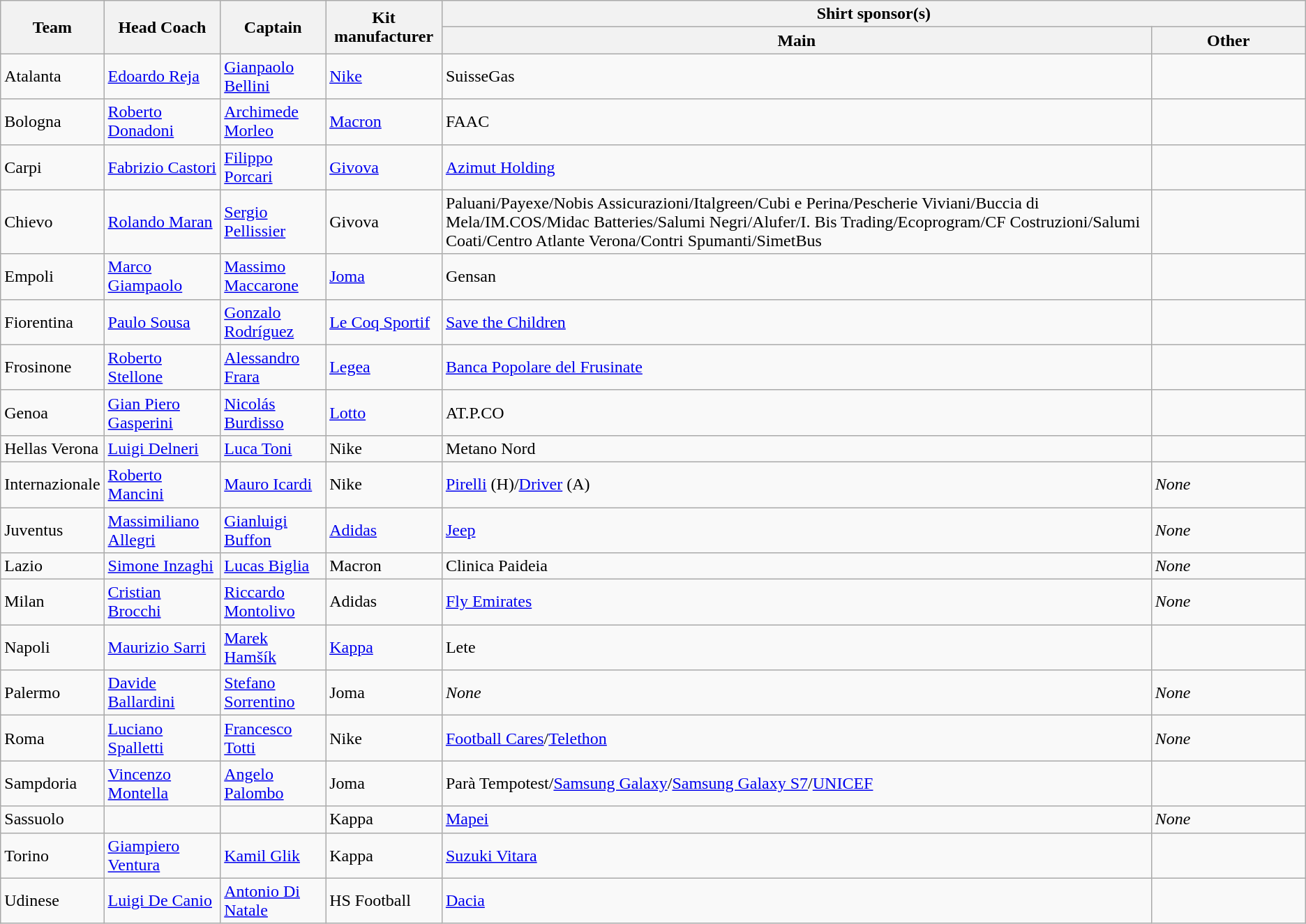<table class="wikitable">
<tr>
<th rowspan="2">Team</th>
<th rowspan="2">Head Coach</th>
<th rowspan="2">Captain</th>
<th rowspan="2">Kit manufacturer</th>
<th colspan="5">Shirt sponsor(s)</th>
</tr>
<tr>
<th>Main</th>
<th style="width: 140px;">Other</th>
</tr>
<tr>
<td>Atalanta</td>
<td> <a href='#'>Edoardo Reja</a></td>
<td> <a href='#'>Gianpaolo Bellini</a></td>
<td><a href='#'>Nike</a></td>
<td>SuisseGas</td>
<td></td>
</tr>
<tr>
<td>Bologna</td>
<td> <a href='#'>Roberto Donadoni</a></td>
<td> <a href='#'>Archimede Morleo</a></td>
<td><a href='#'>Macron</a></td>
<td>FAAC</td>
<td></td>
</tr>
<tr>
<td>Carpi</td>
<td> <a href='#'>Fabrizio Castori</a></td>
<td> <a href='#'>Filippo Porcari</a></td>
<td><a href='#'>Givova</a></td>
<td><a href='#'>Azimut Holding</a></td>
<td></td>
</tr>
<tr>
<td>Chievo</td>
<td> <a href='#'>Rolando Maran</a></td>
<td> <a href='#'>Sergio Pellissier</a></td>
<td>Givova</td>
<td>Paluani/Payexe/Nobis Assicurazioni/Italgreen/Cubi e Perina/Pescherie Viviani/Buccia di Mela/IM.COS/Midac Batteries/Salumi Negri/Alufer/I. Bis Trading/Ecoprogram/CF Costruzioni/Salumi Coati/Centro Atlante Verona/Contri Spumanti/SimetBus</td>
<td></td>
</tr>
<tr>
<td>Empoli</td>
<td> <a href='#'>Marco Giampaolo</a></td>
<td> <a href='#'>Massimo Maccarone</a></td>
<td><a href='#'>Joma</a></td>
<td>Gensan</td>
<td></td>
</tr>
<tr>
<td>Fiorentina</td>
<td> <a href='#'>Paulo Sousa</a></td>
<td> <a href='#'>Gonzalo Rodríguez</a></td>
<td><a href='#'>Le Coq Sportif</a></td>
<td><a href='#'>Save the Children</a></td>
<td></td>
</tr>
<tr>
<td>Frosinone</td>
<td> <a href='#'>Roberto Stellone</a></td>
<td> <a href='#'>Alessandro Frara</a></td>
<td><a href='#'>Legea</a></td>
<td><a href='#'>Banca Popolare del Frusinate</a></td>
<td></td>
</tr>
<tr>
<td>Genoa</td>
<td> <a href='#'>Gian Piero Gasperini</a></td>
<td> <a href='#'>Nicolás Burdisso</a></td>
<td><a href='#'>Lotto</a></td>
<td>AT.P.CO</td>
<td></td>
</tr>
<tr>
<td>Hellas Verona</td>
<td> <a href='#'>Luigi Delneri</a></td>
<td> <a href='#'>Luca Toni</a></td>
<td>Nike</td>
<td>Metano Nord</td>
<td></td>
</tr>
<tr>
<td>Internazionale</td>
<td> <a href='#'>Roberto Mancini</a></td>
<td> <a href='#'>Mauro Icardi</a></td>
<td>Nike</td>
<td><a href='#'>Pirelli</a> (H)/<a href='#'>Driver</a> (A)</td>
<td><em>None</em></td>
</tr>
<tr>
<td>Juventus</td>
<td> <a href='#'>Massimiliano Allegri</a></td>
<td> <a href='#'>Gianluigi Buffon</a></td>
<td><a href='#'>Adidas</a></td>
<td><a href='#'>Jeep</a></td>
<td><em>None</em></td>
</tr>
<tr>
<td>Lazio</td>
<td> <a href='#'>Simone Inzaghi</a></td>
<td> <a href='#'>Lucas Biglia</a></td>
<td>Macron</td>
<td>Clinica Paideia</td>
<td><em>None</em></td>
</tr>
<tr>
<td>Milan</td>
<td> <a href='#'>Cristian Brocchi</a></td>
<td> <a href='#'>Riccardo Montolivo</a></td>
<td>Adidas</td>
<td><a href='#'>Fly Emirates</a></td>
<td><em>None</em></td>
</tr>
<tr>
<td>Napoli</td>
<td> <a href='#'>Maurizio Sarri</a></td>
<td> <a href='#'>Marek Hamšík</a></td>
<td><a href='#'>Kappa</a></td>
<td>Lete</td>
<td></td>
</tr>
<tr>
<td>Palermo</td>
<td> <a href='#'>Davide Ballardini</a></td>
<td> <a href='#'>Stefano Sorrentino</a></td>
<td>Joma</td>
<td><em>None</em></td>
<td><em>None</em></td>
</tr>
<tr>
<td>Roma</td>
<td> <a href='#'>Luciano Spalletti</a></td>
<td> <a href='#'>Francesco Totti</a></td>
<td>Nike</td>
<td><a href='#'>Football Cares</a>/<a href='#'>Telethon</a></td>
<td><em>None</em></td>
</tr>
<tr>
<td>Sampdoria</td>
<td> <a href='#'>Vincenzo Montella</a></td>
<td> <a href='#'>Angelo Palombo</a></td>
<td>Joma</td>
<td>Parà Tempotest/<a href='#'>Samsung Galaxy</a>/<a href='#'>Samsung Galaxy S7</a>/<a href='#'>UNICEF</a></td>
<td></td>
</tr>
<tr>
<td>Sassuolo</td>
<td></td>
<td></td>
<td>Kappa</td>
<td><a href='#'>Mapei</a></td>
<td><em>None</em></td>
</tr>
<tr>
<td>Torino</td>
<td> <a href='#'>Giampiero Ventura</a></td>
<td> <a href='#'>Kamil Glik</a></td>
<td>Kappa</td>
<td><a href='#'>Suzuki Vitara</a></td>
<td></td>
</tr>
<tr>
<td>Udinese</td>
<td> <a href='#'>Luigi De Canio</a></td>
<td> <a href='#'>Antonio Di Natale</a></td>
<td>HS Football</td>
<td><a href='#'>Dacia</a></td>
<td></td>
</tr>
</table>
